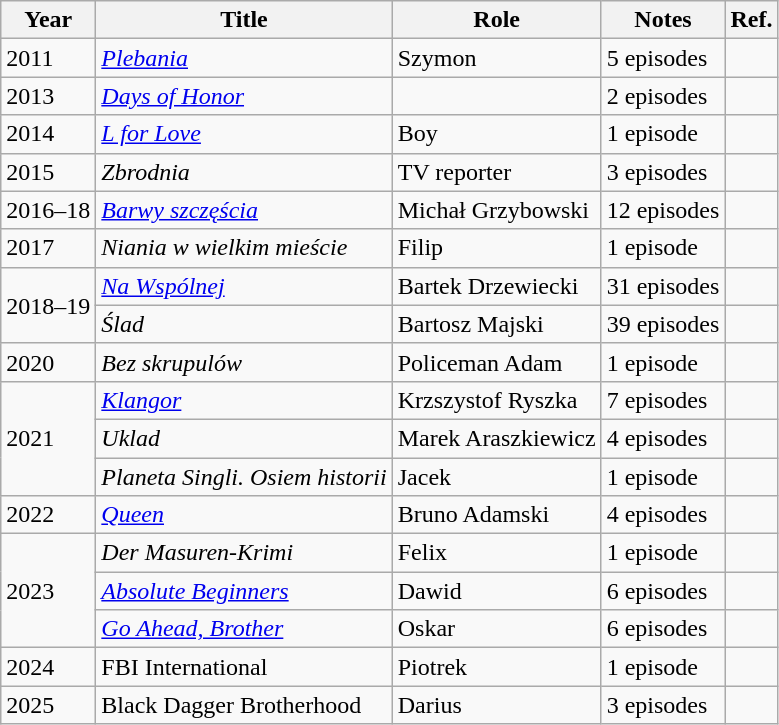<table class="wikitable">
<tr>
<th>Year</th>
<th>Title</th>
<th>Role</th>
<th class="unsortable">Notes</th>
<th>Ref.</th>
</tr>
<tr>
<td>2011</td>
<td><em><a href='#'>Plebania</a></em></td>
<td>Szymon</td>
<td>5 episodes</td>
<td></td>
</tr>
<tr>
<td>2013</td>
<td><em><a href='#'>Days of Honor</a></em></td>
<td></td>
<td>2 episodes</td>
<td></td>
</tr>
<tr>
<td>2014</td>
<td><em><a href='#'>L for Love</a></em></td>
<td>Boy</td>
<td>1 episode</td>
<td></td>
</tr>
<tr>
<td>2015</td>
<td><em>Zbrodnia</em></td>
<td>TV reporter</td>
<td>3 episodes</td>
<td></td>
</tr>
<tr>
<td>2016–18</td>
<td><em><a href='#'>Barwy szczęścia</a></em></td>
<td>Michał Grzybowski</td>
<td>12 episodes</td>
<td></td>
</tr>
<tr>
<td>2017</td>
<td><em>Niania w wielkim mieście</em></td>
<td>Filip</td>
<td>1 episode</td>
<td></td>
</tr>
<tr>
<td rowspan="2">2018–19</td>
<td><em><a href='#'>Na Wspólnej</a></em></td>
<td>Bartek Drzewiecki</td>
<td>31 episodes</td>
<td></td>
</tr>
<tr>
<td><em>Ślad</em></td>
<td>Bartosz Majski</td>
<td>39 episodes</td>
<td></td>
</tr>
<tr>
<td>2020</td>
<td><em>Bez skrupulów</em></td>
<td>Policeman Adam</td>
<td>1 episode</td>
<td></td>
</tr>
<tr>
<td rowspan="3">2021</td>
<td><em><a href='#'>Klangor</a></em></td>
<td>Krzszystof Ryszka</td>
<td>7 episodes</td>
<td></td>
</tr>
<tr>
<td><em>Uklad</em></td>
<td>Marek Araszkiewicz</td>
<td>4 episodes</td>
<td></td>
</tr>
<tr>
<td><em>Planeta Singli. Osiem historii</em></td>
<td>Jacek</td>
<td>1 episode</td>
<td></td>
</tr>
<tr>
<td>2022</td>
<td><em><a href='#'>Queen</a></em></td>
<td>Bruno Adamski</td>
<td>4 episodes</td>
<td></td>
</tr>
<tr>
<td rowspan="3">2023</td>
<td><em>Der Masuren-Krimi</em></td>
<td>Felix</td>
<td>1 episode</td>
<td></td>
</tr>
<tr>
<td><em><a href='#'>Absolute Beginners</a></em></td>
<td>Dawid</td>
<td>6 episodes</td>
<td></td>
</tr>
<tr>
<td><em><a href='#'>Go Ahead, Brother</a></em></td>
<td>Oskar</td>
<td>6 episodes</td>
<td></td>
</tr>
<tr>
<td>2024</td>
<td>FBI International</td>
<td>Piotrek</td>
<td>1 episode</td>
<td></td>
</tr>
<tr>
<td>2025</td>
<td>Black Dagger Brotherhood</td>
<td>Darius</td>
<td>3 episodes</td>
<td></td>
</tr>
</table>
